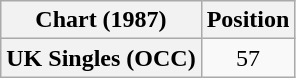<table class="wikitable plainrowheaders" style="text-align:center">
<tr>
<th scope="col">Chart (1987)</th>
<th scope="col">Position</th>
</tr>
<tr>
<th scope="row">UK Singles (OCC)</th>
<td>57</td>
</tr>
</table>
